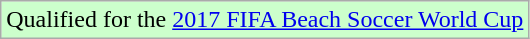<table class="wikitable">
<tr bgcolor="#ccffcc">
<td>Qualified for the <a href='#'>2017 FIFA Beach Soccer World Cup</a></td>
</tr>
</table>
